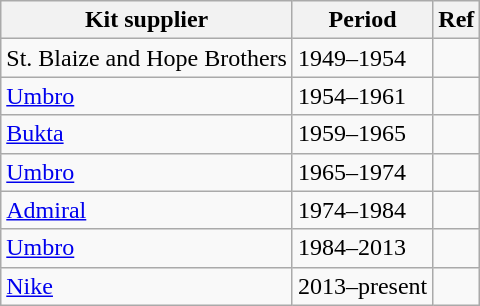<table class="wikitable" style="text-align:left">
<tr>
<th>Kit supplier</th>
<th>Period</th>
<th>Ref</th>
</tr>
<tr>
<td>St. Blaize and Hope Brothers</td>
<td>1949–1954</td>
<td></td>
</tr>
<tr>
<td><a href='#'>Umbro</a></td>
<td>1954–1961</td>
<td></td>
</tr>
<tr>
<td><a href='#'>Bukta</a></td>
<td>1959–1965</td>
<td></td>
</tr>
<tr>
<td><a href='#'>Umbro</a></td>
<td>1965–1974</td>
<td></td>
</tr>
<tr>
<td><a href='#'>Admiral</a></td>
<td>1974–1984</td>
<td></td>
</tr>
<tr>
<td><a href='#'>Umbro</a></td>
<td>1984–2013</td>
<td></td>
</tr>
<tr>
<td><a href='#'>Nike</a></td>
<td>2013–present</td>
<td></td>
</tr>
</table>
